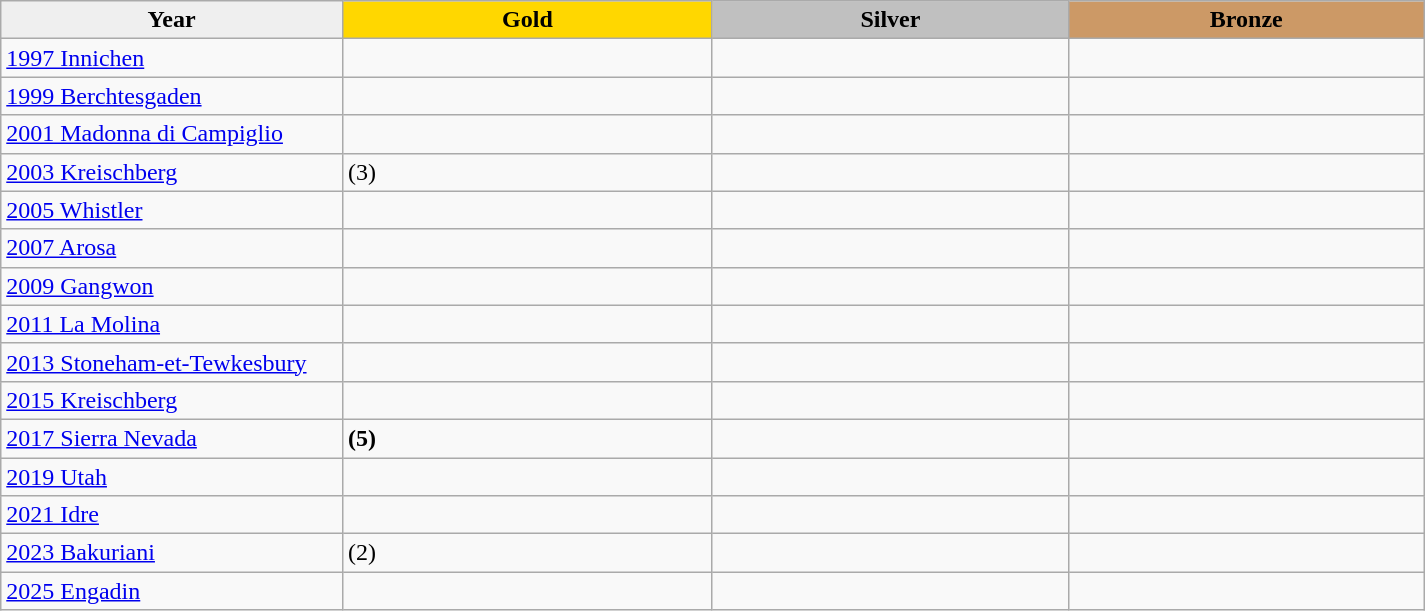<table class="wikitable sortable" style="width:950px;">
<tr>
<th style="width:24%; background:#efefef;">Year</th>
<th style="width:26%; background:gold">Gold</th>
<th style="width:25%; background:silver">Silver</th>
<th style="width:25%; background:#CC9966">Bronze</th>
</tr>
<tr>
<td><a href='#'>1997 Innichen</a></td>
<td></td>
<td></td>
<td></td>
</tr>
<tr>
<td><a href='#'>1999 Berchtesgaden</a></td>
<td></td>
<td></td>
<td></td>
</tr>
<tr>
<td><a href='#'>2001 Madonna di Campiglio</a></td>
<td></td>
<td></td>
<td></td>
</tr>
<tr>
<td><a href='#'>2003 Kreischberg</a></td>
<td> (3)</td>
<td></td>
<td></td>
</tr>
<tr>
<td><a href='#'>2005 Whistler</a></td>
<td></td>
<td></td>
<td></td>
</tr>
<tr>
<td><a href='#'>2007 Arosa</a></td>
<td></td>
<td></td>
<td></td>
</tr>
<tr>
<td><a href='#'>2009 Gangwon</a></td>
<td></td>
<td></td>
<td></td>
</tr>
<tr>
<td><a href='#'>2011 La Molina</a></td>
<td></td>
<td></td>
<td></td>
</tr>
<tr>
<td><a href='#'>2013 Stoneham-et-Tewkesbury</a></td>
<td></td>
<td></td>
<td></td>
</tr>
<tr>
<td><a href='#'>2015 Kreischberg</a></td>
<td></td>
<td></td>
<td></td>
</tr>
<tr>
<td><a href='#'>2017 Sierra Nevada</a></td>
<td> <strong>(5)</strong></td>
<td></td>
<td></td>
</tr>
<tr>
<td><a href='#'>2019 Utah</a></td>
<td></td>
<td></td>
<td></td>
</tr>
<tr>
<td><a href='#'>2021 Idre</a></td>
<td></td>
<td></td>
<td></td>
</tr>
<tr>
<td><a href='#'>2023 Bakuriani</a></td>
<td> (2)</td>
<td></td>
<td></td>
</tr>
<tr>
<td><a href='#'>2025 Engadin</a></td>
<td></td>
<td></td>
<td></td>
</tr>
</table>
